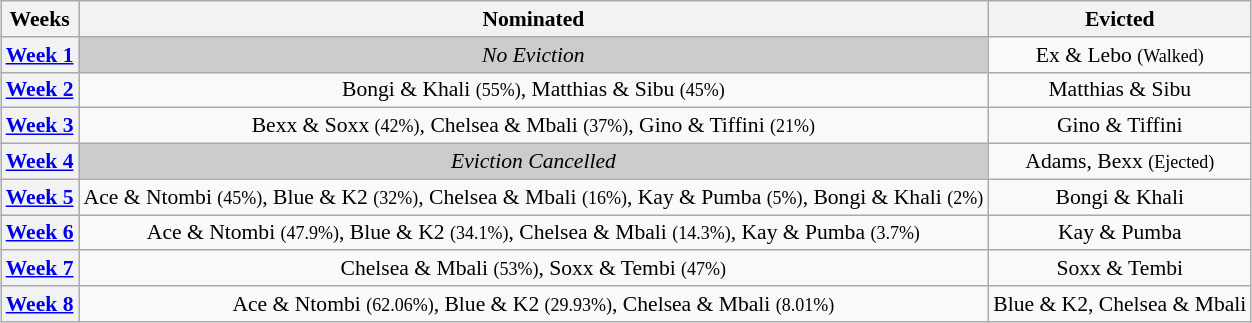<table class="wikitable" style="font-size:90%; text-align:center; margin-left: auto; margin-right: auto">
<tr>
<th>Weeks</th>
<th>Nominated</th>
<th>Evicted</th>
</tr>
<tr>
<th><a href='#'>Week 1</a></th>
<td bgcolor="CCCCCC"><em>No Eviction</em></td>
<td>Ex & Lebo <small>(Walked)</small></td>
</tr>
<tr>
<th><a href='#'>Week 2</a></th>
<td>Bongi & Khali <small>(55%)</small>, Matthias & Sibu <small>(45%)</small></td>
<td>Matthias & Sibu</td>
</tr>
<tr>
<th><a href='#'>Week 3</a></th>
<td>Bexx & Soxx <small>(42%)</small>, Chelsea & Mbali <small>(37%)</small>, Gino & Tiffini <small>(21%)</small></td>
<td>Gino & Tiffini</td>
</tr>
<tr>
<th><a href='#'>Week 4</a></th>
<td style="background:#ccc"><em>Eviction Cancelled</em></td>
<td>Adams, Bexx <small>(Ejected)</small></td>
</tr>
<tr>
<th><a href='#'>Week 5</a></th>
<td>Ace & Ntombi <small>(45%)</small>, Blue & K2 <small>(32%)</small>, Chelsea & Mbali <small>(16%)</small>, Kay & Pumba <small>(5%)</small>, Bongi & Khali <small>(2%)</small></td>
<td>Bongi & Khali</td>
</tr>
<tr>
<th><a href='#'>Week 6</a></th>
<td>Ace & Ntombi <small>(47.9%)</small>, Blue & K2 <small>(34.1%)</small>, Chelsea & Mbali <small>(14.3%)</small>, Kay & Pumba <small>(3.7%)</small></td>
<td>Kay & Pumba</td>
</tr>
<tr>
<th><a href='#'>Week 7</a></th>
<td>Chelsea & Mbali <small>(53%)</small>, Soxx & Tembi <small>(47%)</small></td>
<td>Soxx & Tembi</td>
</tr>
<tr>
<th><a href='#'>Week 8</a></th>
<td>Ace & Ntombi <small>(62.06%)</small>, Blue & K2 <small>(29.93%)</small>, Chelsea & Mbali <small>(8.01%)</small></td>
<td>Blue & K2, Chelsea & Mbali</td>
</tr>
</table>
